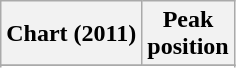<table class="wikitable sortable">
<tr>
<th scope="col">Chart (2011)</th>
<th scope="col">Peak<br>position</th>
</tr>
<tr>
</tr>
<tr>
</tr>
<tr>
</tr>
<tr>
</tr>
</table>
